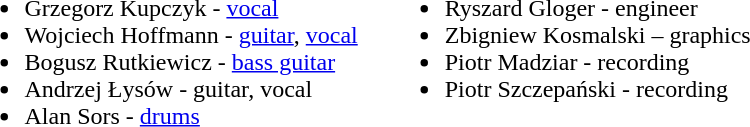<table>
<tr>
<td valign="top"><br><ul><li>Grzegorz Kupczyk - <a href='#'>vocal</a></li><li>Wojciech Hoffmann - <a href='#'>guitar</a>, <a href='#'>vocal</a></li><li>Bogusz Rutkiewicz  - <a href='#'>bass guitar</a></li><li>Andrzej Łysów - guitar, vocal</li><li>Alan Sors - <a href='#'>drums</a></li></ul></td>
<td width="10"></td>
<td valign="top"><br><ul><li>Ryszard Gloger - engineer</li><li>Zbigniew Kosmalski – graphics</li><li>Piotr Madziar  - recording</li><li>Piotr Szczepański - recording</li></ul></td>
</tr>
</table>
